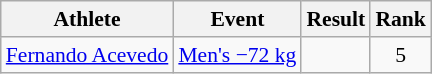<table class="wikitable" style="font-size:90%">
<tr>
<th>Athlete</th>
<th>Event</th>
<th>Result</th>
<th>Rank</th>
</tr>
<tr align=center>
<td align=left><a href='#'>Fernando Acevedo</a></td>
<td align=left><a href='#'>Men's −72 kg</a></td>
<td></td>
<td>5</td>
</tr>
</table>
